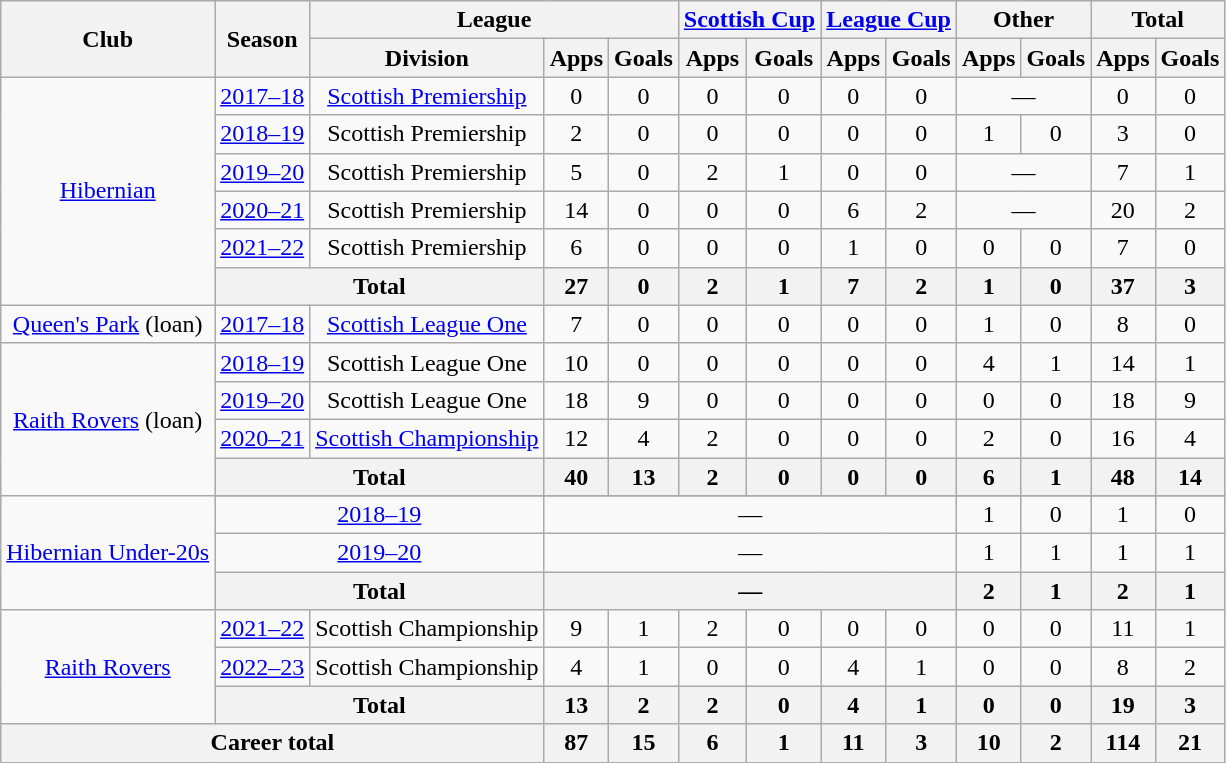<table class="wikitable" style="text-align:center">
<tr>
<th rowspan="2">Club</th>
<th rowspan="2">Season</th>
<th colspan="3">League</th>
<th colspan="2"><a href='#'>Scottish Cup</a></th>
<th colspan="2"><a href='#'>League Cup</a></th>
<th colspan="2">Other</th>
<th colspan="2">Total</th>
</tr>
<tr>
<th>Division</th>
<th>Apps</th>
<th>Goals</th>
<th>Apps</th>
<th>Goals</th>
<th>Apps</th>
<th>Goals</th>
<th>Apps</th>
<th>Goals</th>
<th>Apps</th>
<th>Goals</th>
</tr>
<tr>
<td rowspan="6"><a href='#'>Hibernian</a></td>
<td><a href='#'>2017–18</a></td>
<td><a href='#'>Scottish Premiership</a></td>
<td>0</td>
<td>0</td>
<td>0</td>
<td>0</td>
<td>0</td>
<td>0</td>
<td colspan="2">—</td>
<td>0</td>
<td>0</td>
</tr>
<tr>
<td><a href='#'>2018–19</a></td>
<td>Scottish Premiership</td>
<td>2</td>
<td>0</td>
<td>0</td>
<td>0</td>
<td>0</td>
<td>0</td>
<td>1</td>
<td>0</td>
<td>3</td>
<td>0</td>
</tr>
<tr>
<td><a href='#'>2019–20</a></td>
<td>Scottish Premiership</td>
<td>5</td>
<td>0</td>
<td>2</td>
<td>1</td>
<td>0</td>
<td>0</td>
<td colspan="2">—</td>
<td>7</td>
<td>1</td>
</tr>
<tr>
<td><a href='#'>2020–21</a></td>
<td>Scottish Premiership</td>
<td>14</td>
<td>0</td>
<td>0</td>
<td>0</td>
<td>6</td>
<td>2</td>
<td colspan="2">—</td>
<td>20</td>
<td>2</td>
</tr>
<tr>
<td><a href='#'>2021–22</a></td>
<td>Scottish Premiership</td>
<td>6</td>
<td>0</td>
<td>0</td>
<td>0</td>
<td>1</td>
<td>0</td>
<td>0</td>
<td>0</td>
<td>7</td>
<td>0</td>
</tr>
<tr>
<th colspan="2">Total</th>
<th>27</th>
<th>0</th>
<th>2</th>
<th>1</th>
<th>7</th>
<th>2</th>
<th>1</th>
<th>0</th>
<th>37</th>
<th>3</th>
</tr>
<tr>
<td><a href='#'>Queen's Park</a> (loan)</td>
<td><a href='#'>2017–18</a></td>
<td><a href='#'>Scottish League One</a></td>
<td>7</td>
<td>0</td>
<td>0</td>
<td>0</td>
<td>0</td>
<td>0</td>
<td>1</td>
<td>0</td>
<td>8</td>
<td>0</td>
</tr>
<tr>
<td rowspan="4"><a href='#'>Raith Rovers</a> (loan)</td>
<td><a href='#'>2018–19</a></td>
<td>Scottish League One</td>
<td>10</td>
<td>0</td>
<td>0</td>
<td>0</td>
<td>0</td>
<td>0</td>
<td>4</td>
<td>1</td>
<td>14</td>
<td>1</td>
</tr>
<tr>
<td><a href='#'>2019–20</a></td>
<td>Scottish League One</td>
<td>18</td>
<td>9</td>
<td>0</td>
<td>0</td>
<td>0</td>
<td>0</td>
<td>0</td>
<td>0</td>
<td>18</td>
<td>9</td>
</tr>
<tr>
<td><a href='#'>2020–21</a></td>
<td><a href='#'>Scottish Championship</a></td>
<td>12</td>
<td>4</td>
<td>2</td>
<td>0</td>
<td>0</td>
<td>0</td>
<td>2</td>
<td>0</td>
<td>16</td>
<td>4</td>
</tr>
<tr>
<th colspan="2">Total</th>
<th>40</th>
<th>13</th>
<th>2</th>
<th>0</th>
<th>0</th>
<th>0</th>
<th>6</th>
<th>1</th>
<th>48</th>
<th>14</th>
</tr>
<tr>
<td rowspan="4"><a href='#'>Hibernian Under-20s</a></td>
</tr>
<tr>
<td colspan="2"><a href='#'>2018–19</a></td>
<td colspan="6">—</td>
<td>1</td>
<td>0</td>
<td>1</td>
<td>0</td>
</tr>
<tr>
<td colspan="2"><a href='#'>2019–20</a></td>
<td colspan="6">—</td>
<td>1</td>
<td>1</td>
<td>1</td>
<td>1</td>
</tr>
<tr>
<th colspan="2">Total</th>
<th colspan="6">—</th>
<th>2</th>
<th>1</th>
<th>2</th>
<th>1</th>
</tr>
<tr>
<td rowspan=3><a href='#'>Raith Rovers</a></td>
<td><a href='#'>2021–22</a></td>
<td>Scottish Championship</td>
<td>9</td>
<td>1</td>
<td>2</td>
<td>0</td>
<td>0</td>
<td>0</td>
<td>0</td>
<td>0</td>
<td>11</td>
<td>1</td>
</tr>
<tr>
<td><a href='#'>2022–23</a></td>
<td>Scottish Championship</td>
<td>4</td>
<td>1</td>
<td>0</td>
<td>0</td>
<td>4</td>
<td>1</td>
<td>0</td>
<td>0</td>
<td>8</td>
<td>2</td>
</tr>
<tr>
<th colspan=2>Total</th>
<th>13</th>
<th>2</th>
<th>2</th>
<th>0</th>
<th>4</th>
<th>1</th>
<th>0</th>
<th>0</th>
<th>19</th>
<th>3</th>
</tr>
<tr>
<th colspan="3">Career total</th>
<th>87</th>
<th>15</th>
<th>6</th>
<th>1</th>
<th>11</th>
<th>3</th>
<th>10</th>
<th>2</th>
<th>114</th>
<th>21</th>
</tr>
</table>
